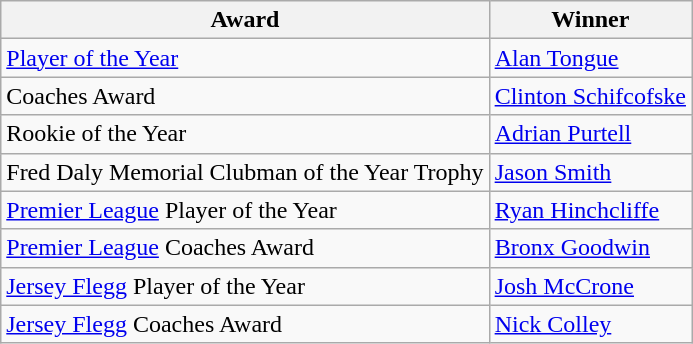<table class="wikitable">
<tr>
<th>Award</th>
<th>Winner</th>
</tr>
<tr>
<td><a href='#'>Player of the Year</a></td>
<td><a href='#'>Alan Tongue</a></td>
</tr>
<tr>
<td>Coaches Award</td>
<td><a href='#'>Clinton Schifcofske</a></td>
</tr>
<tr>
<td>Rookie of the Year</td>
<td><a href='#'>Adrian Purtell</a></td>
</tr>
<tr>
<td>Fred Daly Memorial Clubman of the Year Trophy</td>
<td><a href='#'>Jason Smith</a></td>
</tr>
<tr>
<td><a href='#'>Premier League</a> Player of the Year</td>
<td><a href='#'>Ryan Hinchcliffe</a></td>
</tr>
<tr>
<td><a href='#'>Premier League</a> Coaches Award</td>
<td><a href='#'>Bronx Goodwin</a></td>
</tr>
<tr>
<td><a href='#'>Jersey Flegg</a> Player of the Year</td>
<td><a href='#'>Josh McCrone</a></td>
</tr>
<tr>
<td><a href='#'>Jersey Flegg</a> Coaches Award</td>
<td><a href='#'>Nick Colley</a></td>
</tr>
</table>
